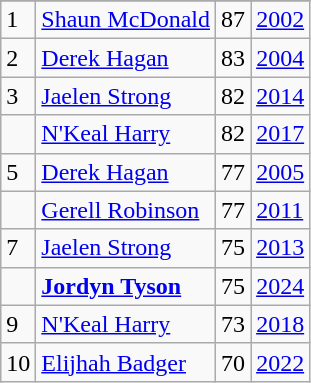<table class="wikitable">
<tr>
</tr>
<tr>
<td>1</td>
<td><a href='#'>Shaun McDonald</a></td>
<td>87</td>
<td><a href='#'>2002</a></td>
</tr>
<tr>
<td>2</td>
<td><a href='#'>Derek Hagan</a></td>
<td>83</td>
<td><a href='#'>2004</a></td>
</tr>
<tr>
<td>3</td>
<td><a href='#'>Jaelen Strong</a></td>
<td>82</td>
<td><a href='#'>2014</a></td>
</tr>
<tr>
<td></td>
<td><a href='#'>N'Keal Harry</a></td>
<td>82</td>
<td><a href='#'>2017</a></td>
</tr>
<tr>
<td>5</td>
<td><a href='#'>Derek Hagan</a></td>
<td>77</td>
<td><a href='#'>2005</a></td>
</tr>
<tr>
<td></td>
<td><a href='#'>Gerell Robinson</a></td>
<td>77</td>
<td><a href='#'>2011</a></td>
</tr>
<tr>
<td>7</td>
<td><a href='#'>Jaelen Strong</a></td>
<td>75</td>
<td><a href='#'>2013</a></td>
</tr>
<tr>
<td></td>
<td><strong><a href='#'>Jordyn Tyson</a></strong></td>
<td>75</td>
<td><a href='#'>2024</a></td>
</tr>
<tr>
<td>9</td>
<td><a href='#'>N'Keal Harry</a></td>
<td>73</td>
<td><a href='#'>2018</a></td>
</tr>
<tr>
<td>10</td>
<td><a href='#'>Elijhah Badger</a></td>
<td>70</td>
<td><a href='#'>2022</a></td>
</tr>
</table>
